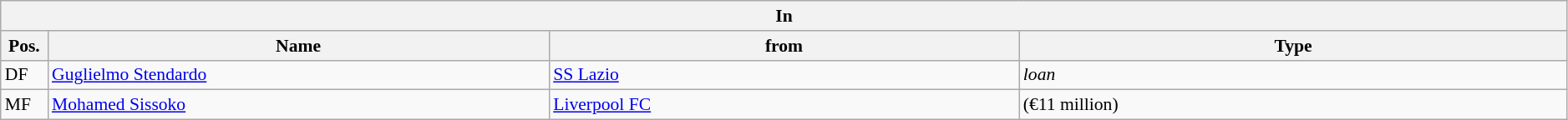<table class="wikitable" style="font-size:90%;width:99%;">
<tr>
<th colspan="4">In</th>
</tr>
<tr>
<th width=3%>Pos.</th>
<th width=32%>Name</th>
<th width=30%>from</th>
<th width=35%>Type</th>
</tr>
<tr>
<td>DF</td>
<td><a href='#'>Guglielmo Stendardo</a></td>
<td><a href='#'>SS Lazio</a></td>
<td><em>loan</em></td>
</tr>
<tr>
<td>MF</td>
<td><a href='#'>Mohamed Sissoko</a></td>
<td><a href='#'>Liverpool FC</a></td>
<td>(€11 million)</td>
</tr>
</table>
